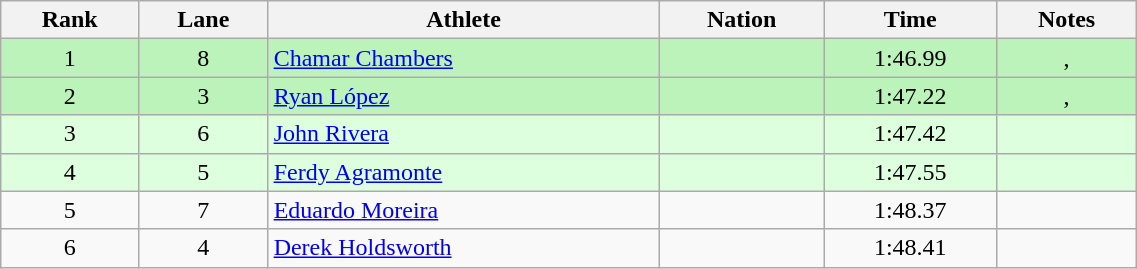<table class="wikitable sortable" style="text-align:center;width: 60%;">
<tr>
<th>Rank</th>
<th>Lane</th>
<th>Athlete</th>
<th>Nation</th>
<th>Time</th>
<th>Notes</th>
</tr>
<tr bgcolor=#bbf3bb>
<td>1</td>
<td>8</td>
<td align=left><a href='#'>Chamar Chambers</a></td>
<td align=left></td>
<td>1:46.99</td>
<td>, </td>
</tr>
<tr bgcolor=#bbf3bb>
<td>2</td>
<td>3</td>
<td align=left><a href='#'>Ryan López</a></td>
<td align=left></td>
<td>1:47.22</td>
<td>, </td>
</tr>
<tr bgcolor=ddffdd>
<td>3</td>
<td>6</td>
<td align=left><a href='#'>John Rivera</a></td>
<td align=left></td>
<td>1:47.42</td>
<td></td>
</tr>
<tr bgcolor=ddffdd>
<td>4</td>
<td>5</td>
<td align=left><a href='#'>Ferdy Agramonte</a></td>
<td align=left></td>
<td>1:47.55</td>
<td></td>
</tr>
<tr>
<td>5</td>
<td>7</td>
<td align=left><a href='#'>Eduardo Moreira</a></td>
<td align=left></td>
<td>1:48.37</td>
<td></td>
</tr>
<tr>
<td>6</td>
<td>4</td>
<td align=left><a href='#'>Derek Holdsworth</a></td>
<td align=left></td>
<td>1:48.41</td>
<td></td>
</tr>
</table>
